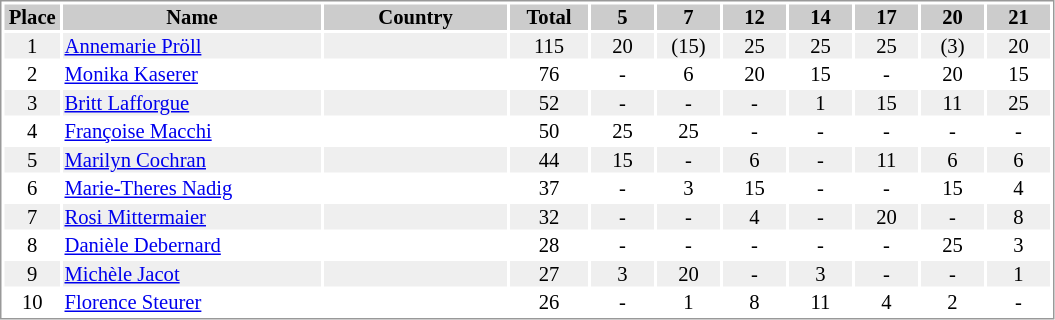<table border="0" style="border: 1px solid #999; background-color:#FFFFFF; text-align:center; font-size:86%; line-height:15px;">
<tr align="center" bgcolor="#CCCCCC">
<th width=35>Place</th>
<th width=170>Name</th>
<th width=120>Country</th>
<th width=50>Total</th>
<th width=40>5</th>
<th width=40>7</th>
<th width=40>12</th>
<th width=40>14</th>
<th width=40>17</th>
<th width=40>20</th>
<th width=40>21</th>
</tr>
<tr bgcolor="#EFEFEF">
<td>1</td>
<td align="left"><a href='#'>Annemarie Pröll</a></td>
<td align="left"></td>
<td>115</td>
<td>20</td>
<td>(15)</td>
<td>25</td>
<td>25</td>
<td>25</td>
<td>(3)</td>
<td>20</td>
</tr>
<tr>
<td>2</td>
<td align="left"><a href='#'>Monika Kaserer</a></td>
<td align="left"></td>
<td>76</td>
<td>-</td>
<td>6</td>
<td>20</td>
<td>15</td>
<td>-</td>
<td>20</td>
<td>15</td>
</tr>
<tr bgcolor="#EFEFEF">
<td>3</td>
<td align="left"><a href='#'>Britt Lafforgue</a></td>
<td align="left"></td>
<td>52</td>
<td>-</td>
<td>-</td>
<td>-</td>
<td>1</td>
<td>15</td>
<td>11</td>
<td>25</td>
</tr>
<tr>
<td>4</td>
<td align="left"><a href='#'>Françoise Macchi</a></td>
<td align="left"></td>
<td>50</td>
<td>25</td>
<td>25</td>
<td>-</td>
<td>-</td>
<td>-</td>
<td>-</td>
<td>-</td>
</tr>
<tr bgcolor="#EFEFEF">
<td>5</td>
<td align="left"><a href='#'>Marilyn Cochran</a></td>
<td align="left"></td>
<td>44</td>
<td>15</td>
<td>-</td>
<td>6</td>
<td>-</td>
<td>11</td>
<td>6</td>
<td>6</td>
</tr>
<tr>
<td>6</td>
<td align="left"><a href='#'>Marie-Theres Nadig</a></td>
<td align="left"></td>
<td>37</td>
<td>-</td>
<td>3</td>
<td>15</td>
<td>-</td>
<td>-</td>
<td>15</td>
<td>4</td>
</tr>
<tr bgcolor="#EFEFEF">
<td>7</td>
<td align="left"><a href='#'>Rosi Mittermaier</a></td>
<td align="left"></td>
<td>32</td>
<td>-</td>
<td>-</td>
<td>4</td>
<td>-</td>
<td>20</td>
<td>-</td>
<td>8</td>
</tr>
<tr>
<td>8</td>
<td align="left"><a href='#'>Danièle Debernard</a></td>
<td align="left"></td>
<td>28</td>
<td>-</td>
<td>-</td>
<td>-</td>
<td>-</td>
<td>-</td>
<td>25</td>
<td>3</td>
</tr>
<tr bgcolor="#EFEFEF">
<td>9</td>
<td align="left"><a href='#'>Michèle Jacot</a></td>
<td align="left"></td>
<td>27</td>
<td>3</td>
<td>20</td>
<td>-</td>
<td>3</td>
<td>-</td>
<td>-</td>
<td>1</td>
</tr>
<tr>
<td>10</td>
<td align="left"><a href='#'>Florence Steurer</a></td>
<td align="left"></td>
<td>26</td>
<td>-</td>
<td>1</td>
<td>8</td>
<td>11</td>
<td>4</td>
<td>2</td>
<td>-</td>
</tr>
</table>
